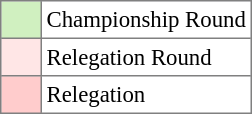<table bgcolor="#f7f8ff" cellpadding="3" cellspacing="0" border="1" style="font-size: 95%; border: gray solid 1px; border-collapse: collapse;text-align:center;">
<tr>
<td style="background: #D0F0C0;" width="20"></td>
<td bgcolor="#ffffff" align="left">Championship Round</td>
</tr>
<tr>
<td style="background: #FFE6E6;" width="20"></td>
<td bgcolor="#ffffff" align="left">Relegation Round</td>
</tr>
<tr>
<td style="background: #FFCCCC;" width="20"></td>
<td bgcolor="#ffffff" align="left">Relegation</td>
</tr>
</table>
